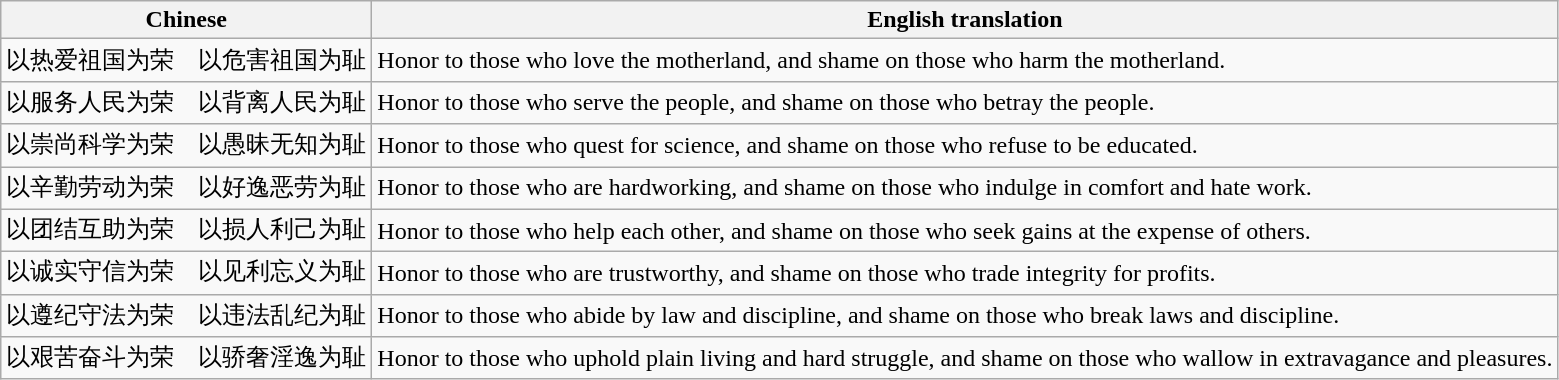<table class="wikitable">
<tr>
<th>Chinese</th>
<th>English translation</th>
</tr>
<tr>
<td>以热爱祖国为荣　以危害祖国为耻</td>
<td>Honor to those who love the motherland, and shame on those who harm the motherland.</td>
</tr>
<tr>
<td>以服务人民为荣　以背离人民为耻</td>
<td>Honor to those who serve the people, and shame on those who betray the people.</td>
</tr>
<tr>
<td>以崇尚科学为荣　以愚昧无知为耻</td>
<td>Honor to those who quest for science, and shame on those who refuse to be educated.</td>
</tr>
<tr>
<td>以辛勤劳动为荣　以好逸恶劳为耻</td>
<td>Honor to those who are hardworking, and shame on those who indulge in comfort and hate work.</td>
</tr>
<tr>
<td>以团结互助为荣　以损人利己为耻</td>
<td>Honor to those who help each other, and shame on those who seek gains at the expense of others.</td>
</tr>
<tr>
<td>以诚实守信为荣　以见利忘义为耻</td>
<td>Honor to those who are trustworthy, and shame on those who trade integrity for profits.</td>
</tr>
<tr>
<td>以遵纪守法为荣　以违法乱纪为耻</td>
<td>Honor to those who abide by law and discipline, and shame on those who break laws and discipline.</td>
</tr>
<tr>
<td>以艰苦奋斗为荣　以骄奢淫逸为耻</td>
<td>Honor to those who uphold plain living and hard struggle, and shame on those who wallow in extravagance and pleasures.</td>
</tr>
</table>
